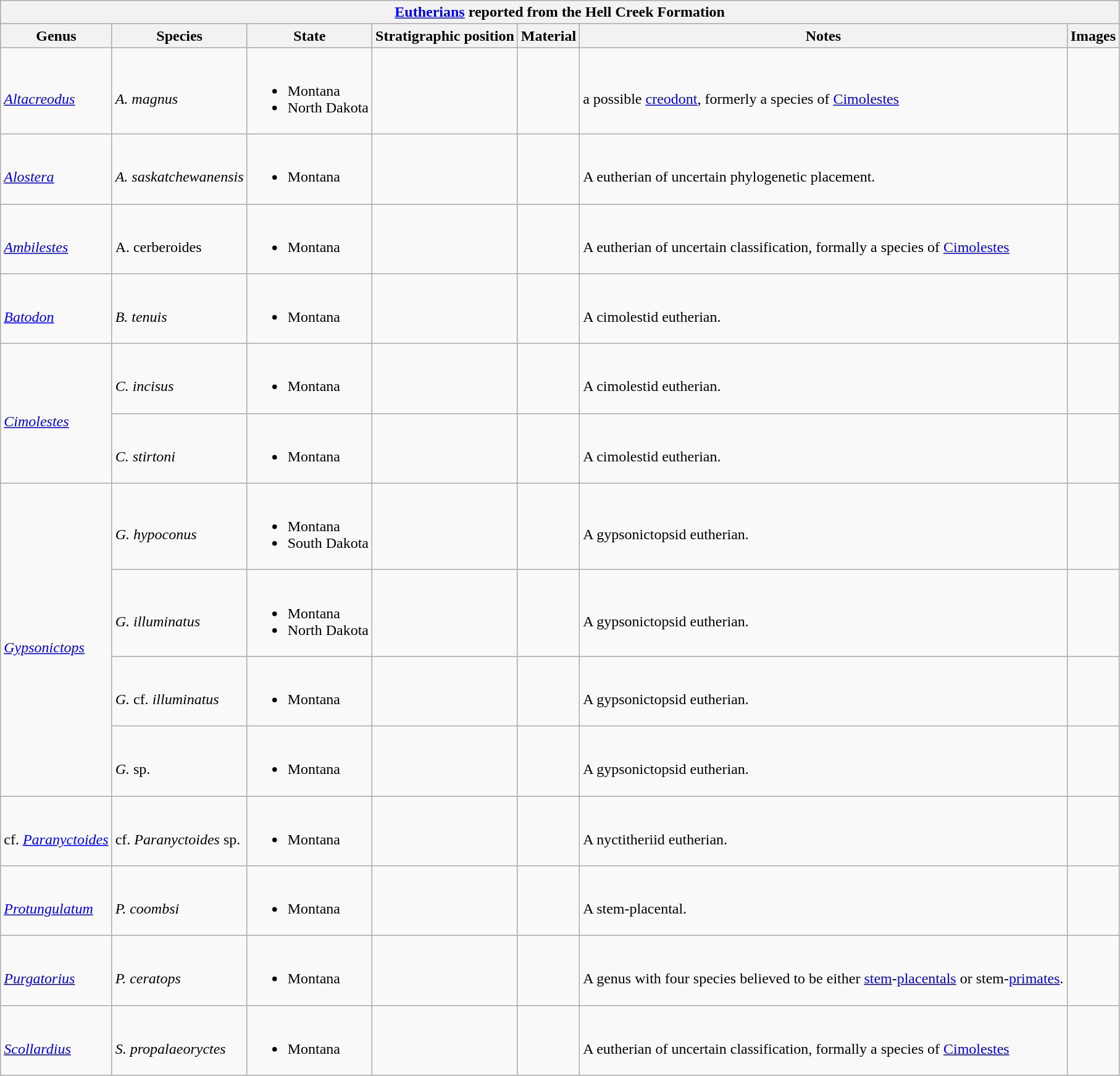<table class="wikitable sortable mw-collapsible">
<tr>
<th colspan="7" style="text-align:center;"><strong><a href='#'>Eutherians</a> reported from the Hell Creek Formation</strong></th>
</tr>
<tr>
<th>Genus</th>
<th>Species</th>
<th>State</th>
<th>Stratigraphic position</th>
<th>Material</th>
<th>Notes</th>
<th>Images</th>
</tr>
<tr>
<td><br><em><a href='#'>Altacreodus</a></em></td>
<td><br><em>A. magnus</em></td>
<td><br><ul><li>Montana</li><li>North Dakota</li></ul></td>
<td></td>
<td></td>
<td><br>a possible <a href='#'>creodont</a>, formerly a species of <a href='#'>Cimolestes</a></td>
<td></td>
</tr>
<tr>
<td><br><em><a href='#'>Alostera</a></em></td>
<td><br><em>A. saskatchewanensis</em></td>
<td><br><ul><li>Montana</li></ul></td>
<td></td>
<td></td>
<td><br>A eutherian of uncertain phylogenetic placement.</td>
<td></td>
</tr>
<tr>
<td><br><em><a href='#'>Ambilestes</a></em></td>
<td><br>A. cerberoides</td>
<td><br><ul><li>Montana</li></ul></td>
<td></td>
<td></td>
<td><br>A eutherian of uncertain classification, formally a species of <a href='#'>Cimolestes</a></td>
<td></td>
</tr>
<tr>
<td><br><em><a href='#'>Batodon</a></em></td>
<td><br><em>B. tenuis</em></td>
<td><br><ul><li>Montana</li></ul></td>
<td></td>
<td></td>
<td><br>A cimolestid eutherian.</td>
<td></td>
</tr>
<tr>
<td rowspan=2><br><em><a href='#'>Cimolestes</a></em></td>
<td><br><em>C. incisus</em></td>
<td><br><ul><li>Montana</li></ul></td>
<td></td>
<td></td>
<td><br>A cimolestid eutherian.</td>
</tr>
<tr>
<td><br><em>C. stirtoni</em></td>
<td><br><ul><li>Montana</li></ul></td>
<td></td>
<td></td>
<td><br>A cimolestid eutherian.</td>
<td></td>
</tr>
<tr>
<td rowspan=4><br><em><a href='#'>Gypsonictops</a></em></td>
<td><br><em>G. hypoconus</em></td>
<td><br><ul><li>Montana</li><li>South Dakota</li></ul></td>
<td></td>
<td></td>
<td><br>A gypsonictopsid eutherian.</td>
<td></td>
</tr>
<tr>
<td><br><em>G. illuminatus</em></td>
<td><br><ul><li>Montana</li><li>North Dakota</li></ul></td>
<td></td>
<td></td>
<td><br>A gypsonictopsid eutherian.</td>
<td></td>
</tr>
<tr>
<td><br><em>G.</em> cf. <em>illuminatus</em></td>
<td><br><ul><li>Montana</li></ul></td>
<td></td>
<td></td>
<td><br>A gypsonictopsid eutherian.</td>
<td></td>
</tr>
<tr>
<td><br><em>G.</em> sp.</td>
<td><br><ul><li>Montana</li></ul></td>
<td></td>
<td></td>
<td><br>A gypsonictopsid eutherian.</td>
<td></td>
</tr>
<tr>
<td><br>cf. <em><a href='#'>Paranyctoides</a></em></td>
<td><br>cf. <em>Paranyctoides</em> sp.</td>
<td><br><ul><li>Montana</li></ul></td>
<td></td>
<td></td>
<td><br>A nyctitheriid eutherian.</td>
<td></td>
</tr>
<tr>
<td><br><em><a href='#'>Protungulatum</a></em></td>
<td><br><em>P. coombsi</em></td>
<td><br><ul><li>Montana</li></ul></td>
<td></td>
<td></td>
<td><br>A stem-placental.</td>
<td><br></td>
</tr>
<tr>
<td><br><em><a href='#'>Purgatorius</a></em></td>
<td><br><em>P. ceratops</em></td>
<td><br><ul><li>Montana</li></ul></td>
<td></td>
<td></td>
<td><br>A genus with four species believed to be either <a href='#'>stem</a>-<a href='#'>placentals</a> or stem-<a href='#'>primates</a>.</td>
<td><br></td>
</tr>
<tr>
<td><br><em><a href='#'>Scollardius</a></em></td>
<td><br><em>S. propalaeoryctes</em></td>
<td><br><ul><li>Montana</li></ul></td>
<td></td>
<td></td>
<td><br>A eutherian of uncertain classification, formally a species of <a href='#'>Cimolestes</a></td>
<td></td>
</tr>
</table>
